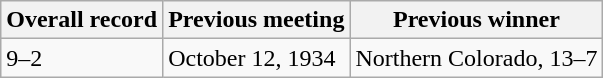<table class="wikitable">
<tr>
<th>Overall record</th>
<th>Previous meeting</th>
<th>Previous winner</th>
</tr>
<tr>
<td>9–2</td>
<td>October 12, 1934</td>
<td>Northern Colorado, 13–7</td>
</tr>
</table>
